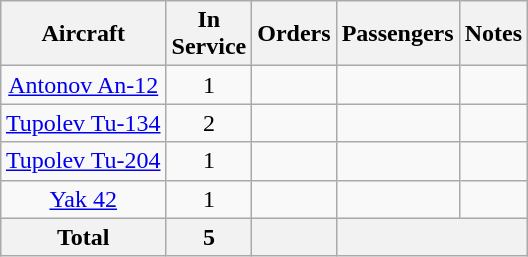<table class="wikitable" style="border-collapse:collapse;text-align:center;margin:1em auto;">
<tr>
<th>Aircraft</th>
<th>In<br>Service</th>
<th>Orders</th>
<th>Passengers</th>
<th>Notes</th>
</tr>
<tr>
<td><a href='#'>Antonov An-12</a></td>
<td align="center">1</td>
<td align="center"></td>
<td align="center"></td>
<td></td>
</tr>
<tr>
<td><a href='#'>Tupolev Tu-134</a></td>
<td align="center">2</td>
<td align="center"></td>
<td align="center"></td>
<td></td>
</tr>
<tr>
<td><a href='#'>Tupolev Tu-204</a></td>
<td align="center">1</td>
<td align="center"></td>
<td align="center"></td>
<td></td>
</tr>
<tr>
<td><a href='#'>Yak 42</a></td>
<td align="center">1</td>
<td align="center"></td>
<td align="center"></td>
<td></td>
</tr>
<tr>
<th>Total</th>
<th>5</th>
<th></th>
<th colspan="2"></th>
</tr>
</table>
